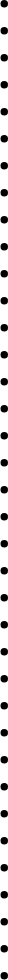<table style="padding: 0em 1em 0em 1em;">
<tr valign="top">
<td width="15%" rowspan="2"><br><ul><li></li><li></li><li></li><li></li><li></li><li></li><li></li><li></li><li></li><li></li><li></li><li></li><li></li><li></li><li></li><li></li><li></li><li></li><li></li><li></li><li></li><li></li><li></li><li></li><li></li><li></li><li></li><li></li><li></li><li></li><li></li><li></li><li></li><li></li><li></li><li></li><li></li></ul></td>
</tr>
</table>
